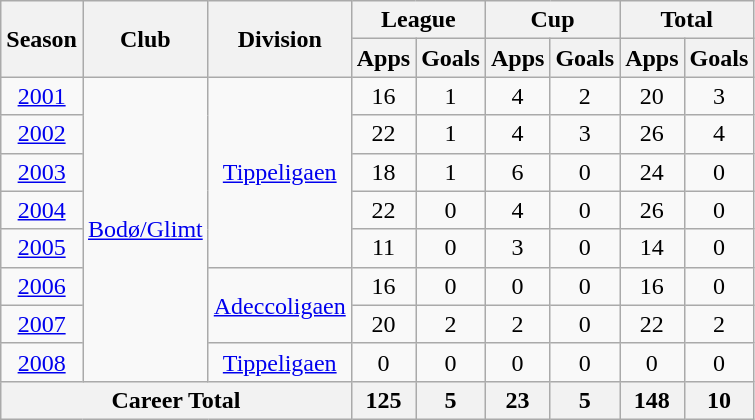<table class="wikitable" style="text-align: center;">
<tr>
<th rowspan="2">Season</th>
<th rowspan="2">Club</th>
<th rowspan="2">Division</th>
<th colspan="2">League</th>
<th colspan="2">Cup</th>
<th colspan="2">Total</th>
</tr>
<tr>
<th>Apps</th>
<th>Goals</th>
<th>Apps</th>
<th>Goals</th>
<th>Apps</th>
<th>Goals</th>
</tr>
<tr>
<td><a href='#'>2001</a></td>
<td rowspan="8" valign="center"><a href='#'>Bodø/Glimt</a></td>
<td rowspan="5" valign="center"><a href='#'>Tippeligaen</a></td>
<td>16</td>
<td>1</td>
<td>4</td>
<td>2</td>
<td>20</td>
<td>3</td>
</tr>
<tr>
<td><a href='#'>2002</a></td>
<td>22</td>
<td>1</td>
<td>4</td>
<td>3</td>
<td>26</td>
<td>4</td>
</tr>
<tr>
<td><a href='#'>2003</a></td>
<td>18</td>
<td>1</td>
<td>6</td>
<td>0</td>
<td>24</td>
<td>0</td>
</tr>
<tr>
<td><a href='#'>2004</a></td>
<td>22</td>
<td>0</td>
<td>4</td>
<td>0</td>
<td>26</td>
<td>0</td>
</tr>
<tr>
<td><a href='#'>2005</a></td>
<td>11</td>
<td>0</td>
<td>3</td>
<td>0</td>
<td>14</td>
<td>0</td>
</tr>
<tr>
<td><a href='#'>2006</a></td>
<td rowspan="2" valign="center"><a href='#'>Adeccoligaen</a></td>
<td>16</td>
<td>0</td>
<td>0</td>
<td>0</td>
<td>16</td>
<td>0</td>
</tr>
<tr>
<td><a href='#'>2007</a></td>
<td>20</td>
<td>2</td>
<td>2</td>
<td>0</td>
<td>22</td>
<td>2</td>
</tr>
<tr>
<td><a href='#'>2008</a></td>
<td rowspan="1" valign="center"><a href='#'>Tippeligaen</a></td>
<td>0</td>
<td>0</td>
<td>0</td>
<td>0</td>
<td>0</td>
<td>0</td>
</tr>
<tr>
<th colspan="3">Career Total</th>
<th>125</th>
<th>5</th>
<th>23</th>
<th>5</th>
<th>148</th>
<th>10</th>
</tr>
</table>
